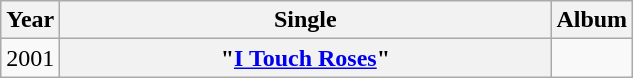<table class="wikitable plainrowheaders" style="text-align:center;">
<tr>
<th>Year</th>
<th style="width:20em;">Single</th>
<th>Album</th>
</tr>
<tr>
<td>2001</td>
<th scope="row">"<a href='#'>I Touch Roses</a>" </th>
<td></td>
</tr>
</table>
